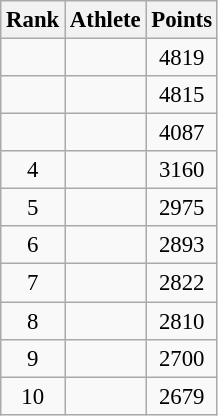<table class="wikitable" style="font-size:95%; text-align:center;">
<tr>
<th>Rank</th>
<th>Athlete</th>
<th>Points</th>
</tr>
<tr>
<td></td>
<td align="left"></td>
<td align="center">4819</td>
</tr>
<tr>
<td></td>
<td align="left"></td>
<td align="center">4815</td>
</tr>
<tr>
<td></td>
<td align="left"></td>
<td align="center">4087</td>
</tr>
<tr>
<td>4</td>
<td align="left"></td>
<td align="center">3160</td>
</tr>
<tr>
<td>5</td>
<td align="left"></td>
<td align="center">2975</td>
</tr>
<tr>
<td>6</td>
<td align="left"></td>
<td align="center">2893</td>
</tr>
<tr>
<td>7</td>
<td align="left"></td>
<td align="center">2822</td>
</tr>
<tr>
<td>8</td>
<td align="left"></td>
<td align="center">2810</td>
</tr>
<tr>
<td>9</td>
<td align="left"></td>
<td align="center">2700</td>
</tr>
<tr>
<td>10</td>
<td align="left"></td>
<td align="center">2679</td>
</tr>
</table>
